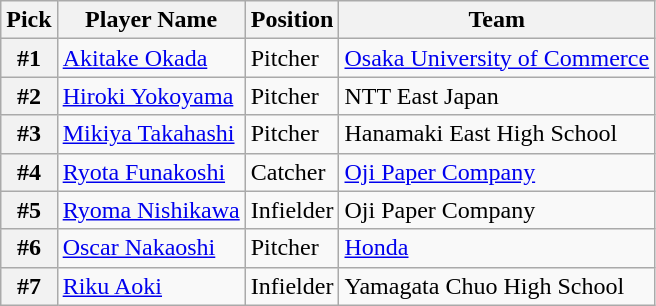<table class="wikitable">
<tr>
<th>Pick</th>
<th>Player Name</th>
<th>Position</th>
<th>Team</th>
</tr>
<tr>
<th>#1</th>
<td><a href='#'>Akitake Okada</a></td>
<td>Pitcher</td>
<td><a href='#'>Osaka University of Commerce</a></td>
</tr>
<tr>
<th>#2</th>
<td><a href='#'>Hiroki Yokoyama</a></td>
<td>Pitcher</td>
<td>NTT East Japan</td>
</tr>
<tr>
<th>#3</th>
<td><a href='#'>Mikiya Takahashi</a></td>
<td>Pitcher</td>
<td>Hanamaki East High School</td>
</tr>
<tr>
<th>#4</th>
<td><a href='#'>Ryota Funakoshi</a></td>
<td>Catcher</td>
<td><a href='#'>Oji Paper Company</a></td>
</tr>
<tr>
<th>#5</th>
<td><a href='#'>Ryoma Nishikawa</a></td>
<td>Infielder</td>
<td>Oji Paper Company</td>
</tr>
<tr>
<th>#6</th>
<td><a href='#'>Oscar Nakaoshi</a></td>
<td>Pitcher</td>
<td><a href='#'>Honda</a></td>
</tr>
<tr>
<th>#7</th>
<td><a href='#'>Riku Aoki</a></td>
<td>Infielder</td>
<td>Yamagata Chuo High School</td>
</tr>
</table>
